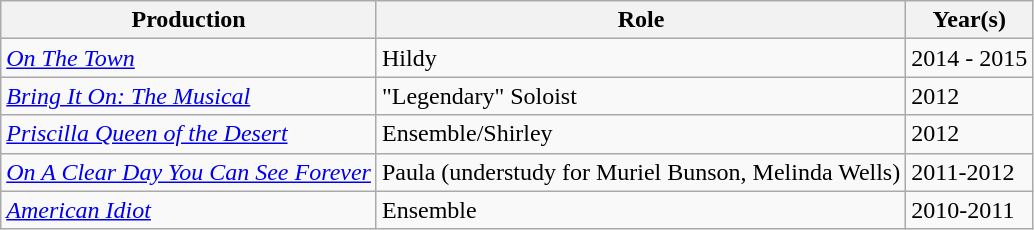<table class="wikitable">
<tr>
<th>Production</th>
<th>Role</th>
<th>Year(s)</th>
</tr>
<tr>
<td><em><a href='#'>On The Town</a></em></td>
<td>Hildy</td>
<td>2014 - 2015</td>
</tr>
<tr>
<td><em><a href='#'>Bring It On: The Musical</a></em></td>
<td>"Legendary" Soloist</td>
<td>2012</td>
</tr>
<tr>
<td><em><a href='#'>Priscilla Queen of the Desert</a></em></td>
<td>Ensemble/Shirley</td>
<td>2012</td>
</tr>
<tr>
<td><em><a href='#'>On A Clear Day You Can See Forever</a></em></td>
<td>Paula (understudy for Muriel Bunson, Melinda Wells)</td>
<td>2011-2012</td>
</tr>
<tr>
<td><em><a href='#'>American Idiot</a></em></td>
<td>Ensemble</td>
<td>2010-2011</td>
</tr>
</table>
